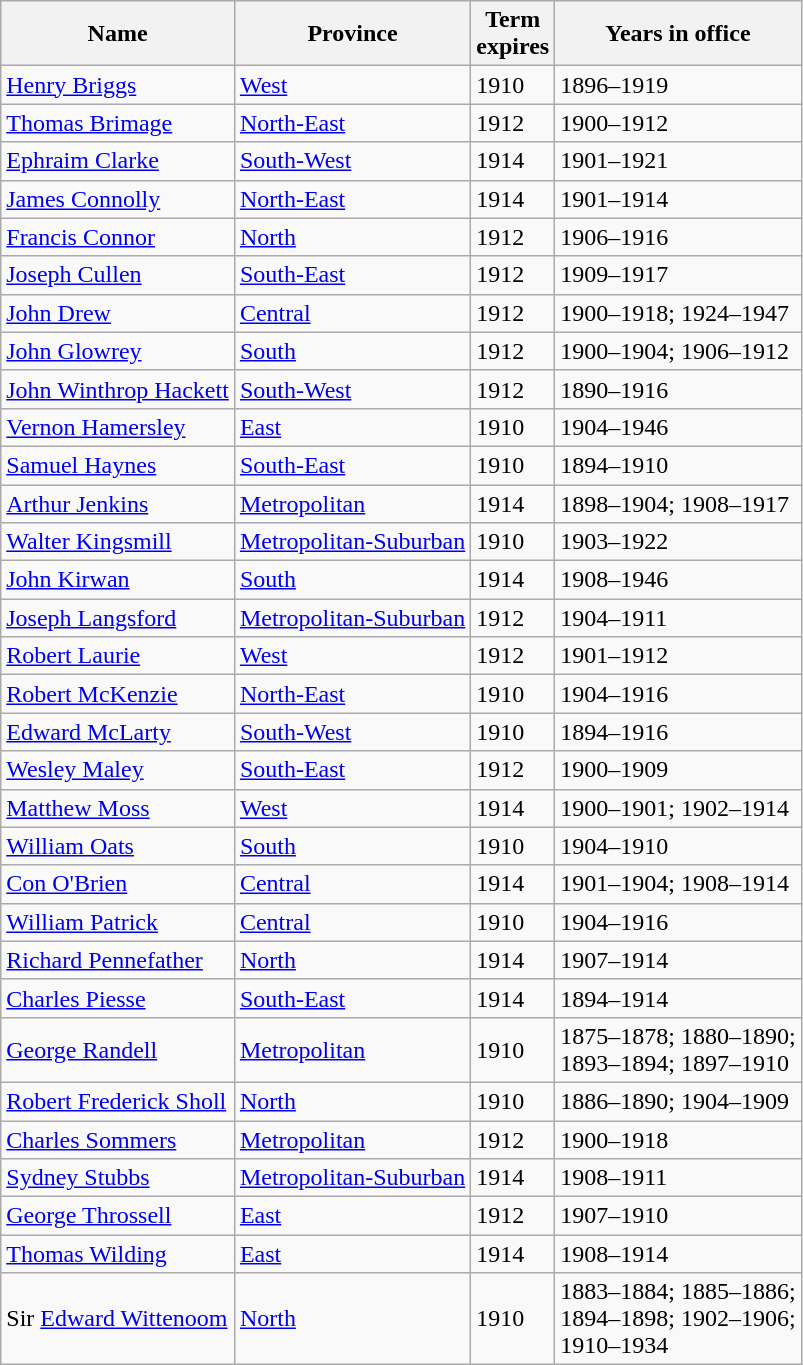<table class="wikitable sortable">
<tr>
<th><strong>Name</strong></th>
<th><strong>Province</strong></th>
<th><strong>Term<br>expires</strong></th>
<th><strong>Years in office</strong></th>
</tr>
<tr>
<td><a href='#'>Henry Briggs</a></td>
<td><a href='#'>West</a></td>
<td>1910</td>
<td>1896–1919</td>
</tr>
<tr>
<td><a href='#'>Thomas Brimage</a></td>
<td><a href='#'>North-East</a></td>
<td>1912</td>
<td>1900–1912</td>
</tr>
<tr>
<td><a href='#'>Ephraim Clarke</a></td>
<td><a href='#'>South-West</a></td>
<td>1914</td>
<td>1901–1921</td>
</tr>
<tr>
<td><a href='#'>James Connolly</a></td>
<td><a href='#'>North-East</a></td>
<td>1914</td>
<td>1901–1914</td>
</tr>
<tr>
<td><a href='#'>Francis Connor</a></td>
<td><a href='#'>North</a></td>
<td>1912</td>
<td>1906–1916</td>
</tr>
<tr>
<td><a href='#'>Joseph Cullen</a></td>
<td><a href='#'>South-East</a></td>
<td>1912</td>
<td>1909–1917</td>
</tr>
<tr>
<td><a href='#'>John Drew</a></td>
<td><a href='#'>Central</a></td>
<td>1912</td>
<td>1900–1918; 1924–1947</td>
</tr>
<tr>
<td><a href='#'>John Glowrey</a></td>
<td><a href='#'>South</a></td>
<td>1912</td>
<td>1900–1904; 1906–1912</td>
</tr>
<tr>
<td><a href='#'>John Winthrop Hackett</a></td>
<td><a href='#'>South-West</a></td>
<td>1912</td>
<td>1890–1916</td>
</tr>
<tr>
<td><a href='#'>Vernon Hamersley</a></td>
<td><a href='#'>East</a></td>
<td>1910</td>
<td>1904–1946</td>
</tr>
<tr>
<td><a href='#'>Samuel Haynes</a></td>
<td><a href='#'>South-East</a></td>
<td>1910</td>
<td>1894–1910</td>
</tr>
<tr>
<td><a href='#'>Arthur Jenkins</a></td>
<td><a href='#'>Metropolitan</a></td>
<td>1914</td>
<td>1898–1904; 1908–1917</td>
</tr>
<tr>
<td><a href='#'>Walter Kingsmill</a></td>
<td><a href='#'>Metropolitan-Suburban</a></td>
<td>1910</td>
<td>1903–1922</td>
</tr>
<tr>
<td><a href='#'>John Kirwan</a></td>
<td><a href='#'>South</a></td>
<td>1914</td>
<td>1908–1946</td>
</tr>
<tr>
<td><a href='#'>Joseph Langsford</a></td>
<td><a href='#'>Metropolitan-Suburban</a></td>
<td>1912</td>
<td>1904–1911</td>
</tr>
<tr>
<td><a href='#'>Robert Laurie</a></td>
<td><a href='#'>West</a></td>
<td>1912</td>
<td>1901–1912</td>
</tr>
<tr>
<td><a href='#'>Robert McKenzie</a></td>
<td><a href='#'>North-East</a></td>
<td>1910</td>
<td>1904–1916</td>
</tr>
<tr>
<td><a href='#'>Edward McLarty</a></td>
<td><a href='#'>South-West</a></td>
<td>1910</td>
<td>1894–1916</td>
</tr>
<tr>
<td><a href='#'>Wesley Maley</a></td>
<td><a href='#'>South-East</a></td>
<td>1912</td>
<td>1900–1909</td>
</tr>
<tr>
<td><a href='#'>Matthew Moss</a></td>
<td><a href='#'>West</a></td>
<td>1914</td>
<td>1900–1901; 1902–1914</td>
</tr>
<tr>
<td><a href='#'>William Oats</a></td>
<td><a href='#'>South</a></td>
<td>1910</td>
<td>1904–1910</td>
</tr>
<tr>
<td><a href='#'>Con O'Brien</a></td>
<td><a href='#'>Central</a></td>
<td>1914</td>
<td>1901–1904; 1908–1914</td>
</tr>
<tr>
<td><a href='#'>William Patrick</a></td>
<td><a href='#'>Central</a></td>
<td>1910</td>
<td>1904–1916</td>
</tr>
<tr>
<td><a href='#'>Richard Pennefather</a></td>
<td><a href='#'>North</a></td>
<td>1914</td>
<td>1907–1914</td>
</tr>
<tr>
<td><a href='#'>Charles Piesse</a></td>
<td><a href='#'>South-East</a></td>
<td>1914</td>
<td>1894–1914</td>
</tr>
<tr>
<td><a href='#'>George Randell</a></td>
<td><a href='#'>Metropolitan</a></td>
<td>1910</td>
<td>1875–1878; 1880–1890;<br>1893–1894; 1897–1910</td>
</tr>
<tr>
<td><a href='#'>Robert Frederick Sholl</a></td>
<td><a href='#'>North</a></td>
<td>1910</td>
<td>1886–1890; 1904–1909</td>
</tr>
<tr>
<td><a href='#'>Charles Sommers</a></td>
<td><a href='#'>Metropolitan</a></td>
<td>1912</td>
<td>1900–1918</td>
</tr>
<tr>
<td><a href='#'>Sydney Stubbs</a></td>
<td><a href='#'>Metropolitan-Suburban</a></td>
<td>1914</td>
<td>1908–1911</td>
</tr>
<tr>
<td><a href='#'>George Throssell</a></td>
<td><a href='#'>East</a></td>
<td>1912</td>
<td>1907–1910</td>
</tr>
<tr>
<td><a href='#'>Thomas Wilding</a></td>
<td><a href='#'>East</a></td>
<td>1914</td>
<td>1908–1914</td>
</tr>
<tr>
<td>Sir <a href='#'>Edward Wittenoom</a></td>
<td><a href='#'>North</a></td>
<td>1910</td>
<td>1883–1884; 1885–1886;<br>1894–1898; 1902–1906;<br>1910–1934</td>
</tr>
</table>
